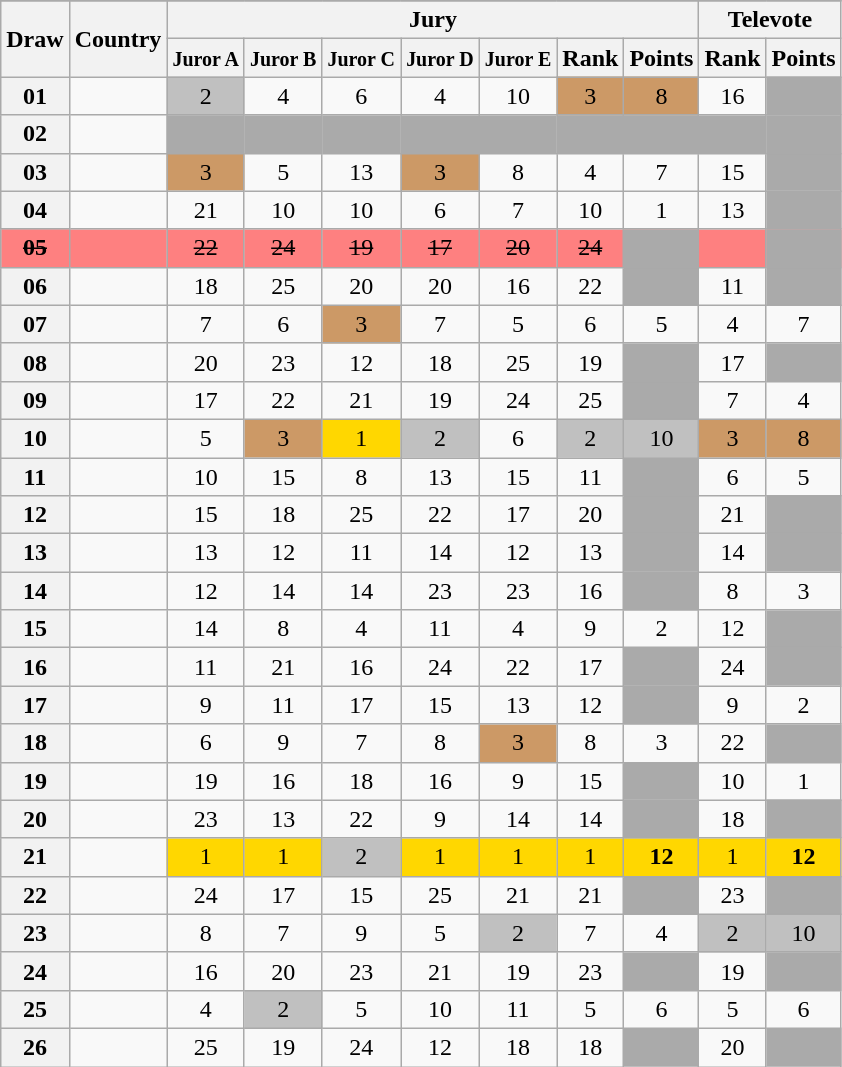<table class="sortable wikitable collapsible plainrowheaders" style="text-align:center;">
<tr>
</tr>
<tr>
<th scope="col" rowspan="2">Draw</th>
<th scope="col" rowspan="2">Country</th>
<th scope="col" colspan="7">Jury</th>
<th scope="col" colspan="2">Televote</th>
</tr>
<tr>
<th scope="col"><small>Juror A</small></th>
<th scope="col"><small>Juror B</small></th>
<th scope="col"><small>Juror C</small></th>
<th scope="col"><small>Juror D</small></th>
<th scope="col"><small>Juror E</small></th>
<th scope="col">Rank</th>
<th scope="col" class="unsortable">Points</th>
<th scope="col">Rank</th>
<th scope="col" class="unsortable">Points</th>
</tr>
<tr>
<th scope="row" style="text-align:center;">01</th>
<td style="text-align:left;"></td>
<td style="background:silver;">2</td>
<td>4</td>
<td>6</td>
<td>4</td>
<td>10</td>
<td style="background:#CC9966;">3</td>
<td style="background:#CC9966;">8</td>
<td>16</td>
<td style="background:#AAAAAA;"></td>
</tr>
<tr class=sortbottom>
<th scope="row" style="text-align:center;">02</th>
<td style="text-align:left;"></td>
<td style="background:#AAAAAA;"></td>
<td style="background:#AAAAAA;"></td>
<td style="background:#AAAAAA;"></td>
<td style="background:#AAAAAA;"></td>
<td style="background:#AAAAAA;"></td>
<td style="background:#AAAAAA;"></td>
<td style="background:#AAAAAA;"></td>
<td style="background:#AAAAAA;"></td>
<td style="background:#AAAAAA;"></td>
</tr>
<tr>
<th scope="row" style="text-align:center;">03</th>
<td style="text-align:left;"></td>
<td style="background:#CC9966;">3</td>
<td>5</td>
<td>13</td>
<td style="background:#CC9966;">3</td>
<td>8</td>
<td>4</td>
<td>7</td>
<td>15</td>
<td style="background:#AAAAAA;"></td>
</tr>
<tr>
<th scope="row" style="text-align:center;">04</th>
<td style="text-align:left;"></td>
<td>21</td>
<td>10</td>
<td>10</td>
<td>6</td>
<td>7</td>
<td>10</td>
<td>1</td>
<td>13</td>
<td style="background:#AAAAAA;"></td>
</tr>
<tr style="background:#FE8080">
<th scope="row" style="text-align:center; background:#FE8080"><s>05</s></th>
<td style="text-align:left;"><s></s> </td>
<td><s>22</s></td>
<td><s>24</s></td>
<td><s>19</s></td>
<td><s>17</s></td>
<td><s>20</s></td>
<td><s>24</s></td>
<td style="background:#AAAAAA;"></td>
<td></td>
<td style="background:#AAAAAA;"></td>
</tr>
<tr>
<th scope="row" style="text-align:center;">06</th>
<td style="text-align:left;"></td>
<td>18</td>
<td>25</td>
<td>20</td>
<td>20</td>
<td>16</td>
<td>22</td>
<td style="background:#AAAAAA;"></td>
<td>11</td>
<td style="background:#AAAAAA;"></td>
</tr>
<tr>
<th scope="row" style="text-align:center;">07</th>
<td style="text-align:left;"></td>
<td>7</td>
<td>6</td>
<td style="background:#CC9966;">3</td>
<td>7</td>
<td>5</td>
<td>6</td>
<td>5</td>
<td>4</td>
<td>7</td>
</tr>
<tr>
<th scope="row" style="text-align:center;">08</th>
<td style="text-align:left;"></td>
<td>20</td>
<td>23</td>
<td>12</td>
<td>18</td>
<td>25</td>
<td>19</td>
<td style="background:#AAAAAA;"></td>
<td>17</td>
<td style="background:#AAAAAA;"></td>
</tr>
<tr>
<th scope="row" style="text-align:center;">09</th>
<td style="text-align:left;"></td>
<td>17</td>
<td>22</td>
<td>21</td>
<td>19</td>
<td>24</td>
<td>25</td>
<td style="background:#AAAAAA;"></td>
<td>7</td>
<td>4</td>
</tr>
<tr>
<th scope="row" style="text-align:center;">10</th>
<td style="text-align:left;"></td>
<td>5</td>
<td style="background:#CC9966;">3</td>
<td style="background:gold;">1</td>
<td style="background:silver;">2</td>
<td>6</td>
<td style="background:silver;">2</td>
<td style="background:silver;">10</td>
<td style="background:#CC9966;">3</td>
<td style="background:#CC9966;">8</td>
</tr>
<tr>
<th scope="row" style="text-align:center;">11</th>
<td style="text-align:left;"></td>
<td>10</td>
<td>15</td>
<td>8</td>
<td>13</td>
<td>15</td>
<td>11</td>
<td style="background:#AAAAAA;"></td>
<td>6</td>
<td>5</td>
</tr>
<tr>
<th scope="row" style="text-align:center;">12</th>
<td style="text-align:left;"></td>
<td>15</td>
<td>18</td>
<td>25</td>
<td>22</td>
<td>17</td>
<td>20</td>
<td style="background:#AAAAAA;"></td>
<td>21</td>
<td style="background:#AAAAAA;"></td>
</tr>
<tr>
<th scope="row" style="text-align:center;">13</th>
<td style="text-align:left;"></td>
<td>13</td>
<td>12</td>
<td>11</td>
<td>14</td>
<td>12</td>
<td>13</td>
<td style="background:#AAAAAA;"></td>
<td>14</td>
<td style="background:#AAAAAA;"></td>
</tr>
<tr>
<th scope="row" style="text-align:center;">14</th>
<td style="text-align:left;"></td>
<td>12</td>
<td>14</td>
<td>14</td>
<td>23</td>
<td>23</td>
<td>16</td>
<td style="background:#AAAAAA;"></td>
<td>8</td>
<td>3</td>
</tr>
<tr>
<th scope="row" style="text-align:center;">15</th>
<td style="text-align:left;"></td>
<td>14</td>
<td>8</td>
<td>4</td>
<td>11</td>
<td>4</td>
<td>9</td>
<td>2</td>
<td>12</td>
<td style="background:#AAAAAA;"></td>
</tr>
<tr>
<th scope="row" style="text-align:center;">16</th>
<td style="text-align:left;"></td>
<td>11</td>
<td>21</td>
<td>16</td>
<td>24</td>
<td>22</td>
<td>17</td>
<td style="background:#AAAAAA;"></td>
<td>24</td>
<td style="background:#AAAAAA;"></td>
</tr>
<tr>
<th scope="row" style="text-align:center;">17</th>
<td style="text-align:left;"></td>
<td>9</td>
<td>11</td>
<td>17</td>
<td>15</td>
<td>13</td>
<td>12</td>
<td style="background:#AAAAAA;"></td>
<td>9</td>
<td>2</td>
</tr>
<tr>
<th scope="row" style="text-align:center;">18</th>
<td style="text-align:left;"></td>
<td>6</td>
<td>9</td>
<td>7</td>
<td>8</td>
<td style="background:#CC9966;">3</td>
<td>8</td>
<td>3</td>
<td>22</td>
<td style="background:#AAAAAA;"></td>
</tr>
<tr>
<th scope="row" style="text-align:center;">19</th>
<td style="text-align:left;"></td>
<td>19</td>
<td>16</td>
<td>18</td>
<td>16</td>
<td>9</td>
<td>15</td>
<td style="background:#AAAAAA;"></td>
<td>10</td>
<td>1</td>
</tr>
<tr>
<th scope="row" style="text-align:center;">20</th>
<td style="text-align:left;"></td>
<td>23</td>
<td>13</td>
<td>22</td>
<td>9</td>
<td>14</td>
<td>14</td>
<td style="background:#AAAAAA;"></td>
<td>18</td>
<td style="background:#AAAAAA;"></td>
</tr>
<tr>
<th scope="row" style="text-align:center;">21</th>
<td style="text-align:left;"></td>
<td style="background:gold;">1</td>
<td style="background:gold;">1</td>
<td style="background:silver;">2</td>
<td style="background:gold;">1</td>
<td style="background:gold;">1</td>
<td style="background:gold;">1</td>
<td style="background:gold;"><strong>12</strong></td>
<td style="background:gold;">1</td>
<td style="background:gold;"><strong>12</strong></td>
</tr>
<tr>
<th scope="row" style="text-align:center;">22</th>
<td style="text-align:left;"></td>
<td>24</td>
<td>17</td>
<td>15</td>
<td>25</td>
<td>21</td>
<td>21</td>
<td style="background:#AAAAAA;"></td>
<td>23</td>
<td style="background:#AAAAAA;"></td>
</tr>
<tr>
<th scope="row" style="text-align:center;">23</th>
<td style="text-align:left;"></td>
<td>8</td>
<td>7</td>
<td>9</td>
<td>5</td>
<td style="background:silver;">2</td>
<td>7</td>
<td>4</td>
<td style="background:silver;">2</td>
<td style="background:silver;">10</td>
</tr>
<tr>
<th scope="row" style="text-align:center;">24</th>
<td style="text-align:left;"></td>
<td>16</td>
<td>20</td>
<td>23</td>
<td>21</td>
<td>19</td>
<td>23</td>
<td style="background:#AAAAAA;"></td>
<td>19</td>
<td style="background:#AAAAAA;"></td>
</tr>
<tr>
<th scope="row" style="text-align:center;">25</th>
<td style="text-align:left;"></td>
<td>4</td>
<td style="background:silver;">2</td>
<td>5</td>
<td>10</td>
<td>11</td>
<td>5</td>
<td>6</td>
<td>5</td>
<td>6</td>
</tr>
<tr>
<th scope="row" style="text-align:center;">26</th>
<td style="text-align:left;"></td>
<td>25</td>
<td>19</td>
<td>24</td>
<td>12</td>
<td>18</td>
<td>18</td>
<td style="background:#AAAAAA;"></td>
<td>20</td>
<td style="background:#AAAAAA;"></td>
</tr>
</table>
